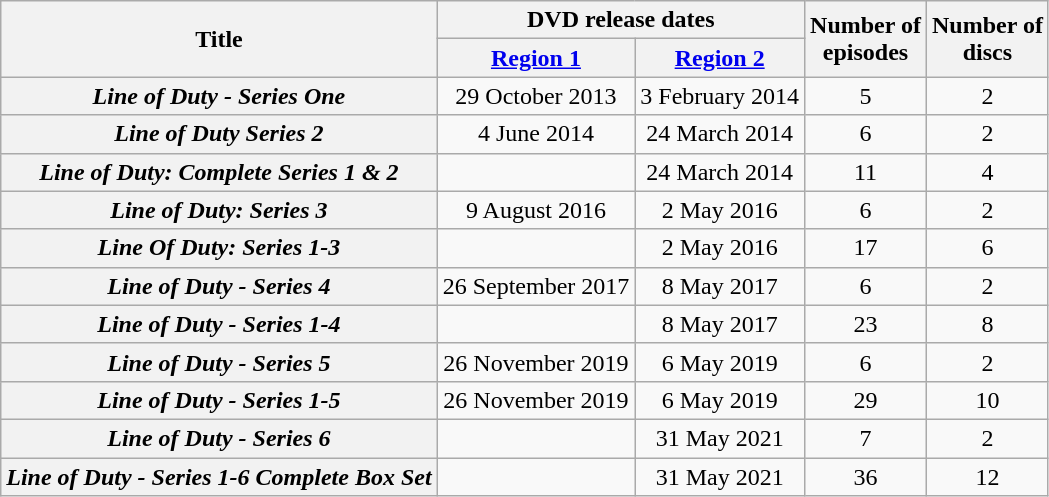<table class="wikitable plainrowheaders" style="text-align:center;">
<tr>
<th scope="col" rowspan="2">Title</th>
<th scope="colgroup" colspan="2">DVD release dates</th>
<th scope="col" rowspan="2">Number of<br>episodes</th>
<th scope="col" rowspan="2">Number of<br>discs</th>
</tr>
<tr>
<th scope="col"><a href='#'>Region 1</a></th>
<th scope="col"><a href='#'>Region 2</a></th>
</tr>
<tr>
<th scope="row"><em>Line of Duty - Series One</em></th>
<td>29 October 2013</td>
<td>3 February 2014</td>
<td>5</td>
<td>2</td>
</tr>
<tr>
<th scope="row"><em>Line of Duty Series 2</em></th>
<td>4 June 2014</td>
<td>24 March 2014</td>
<td>6</td>
<td>2</td>
</tr>
<tr>
<th scope="row"><em>Line of Duty: Complete Series 1 & 2</em></th>
<td></td>
<td>24 March 2014</td>
<td>11</td>
<td>4</td>
</tr>
<tr>
<th scope="row"><em>Line of Duty: Series 3</em></th>
<td>9 August 2016</td>
<td>2 May 2016</td>
<td>6</td>
<td>2</td>
</tr>
<tr>
<th scope="row"><em>Line Of Duty: Series 1-3</em></th>
<td></td>
<td>2 May 2016</td>
<td>17</td>
<td>6</td>
</tr>
<tr>
<th scope="row"><em>Line of Duty - Series 4</em></th>
<td>26 September 2017</td>
<td>8 May 2017</td>
<td>6</td>
<td>2</td>
</tr>
<tr>
<th scope="row"><em>Line of Duty - Series 1-4</em></th>
<td></td>
<td>8 May 2017</td>
<td>23</td>
<td>8</td>
</tr>
<tr>
<th scope="row"><em>Line of Duty - Series 5</em></th>
<td>26 November 2019</td>
<td>6 May 2019</td>
<td>6</td>
<td>2</td>
</tr>
<tr>
<th scope="row"><em>Line of Duty - Series 1-5</em></th>
<td>26 November 2019</td>
<td>6 May 2019</td>
<td>29</td>
<td>10</td>
</tr>
<tr>
<th scope="row"><em>Line of Duty - Series 6</em></th>
<td></td>
<td>31 May 2021</td>
<td>7</td>
<td>2</td>
</tr>
<tr>
<th scope="row"><em>Line of Duty - Series 1-6 Complete Box Set</em></th>
<td></td>
<td>31 May 2021</td>
<td>36</td>
<td>12</td>
</tr>
</table>
